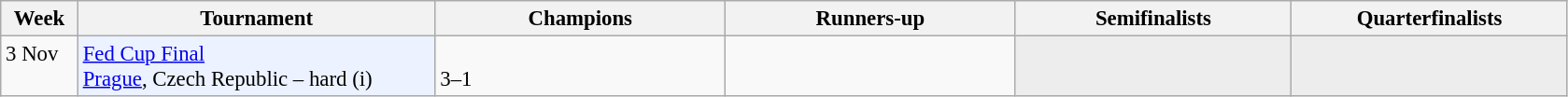<table class=wikitable style=font-size:95%>
<tr>
<th style="width:48px;">Week</th>
<th style="width:248px;">Tournament</th>
<th style="width:200px;">Champions</th>
<th style="width:200px;">Runners-up</th>
<th style="width:190px;">Semifinalists</th>
<th style="width:190px;">Quarterfinalists</th>
</tr>
<tr valign=top>
<td>3 Nov</td>
<td style="background:#ecf2ff;"><a href='#'>Fed Cup Final</a><br><a href='#'>Prague</a>, Czech Republic – hard (i)</td>
<td> <br> 3–1</td>
<td></td>
<td style="background:#ededed;"></td>
<td style="background:#ededed;"></td>
</tr>
</table>
